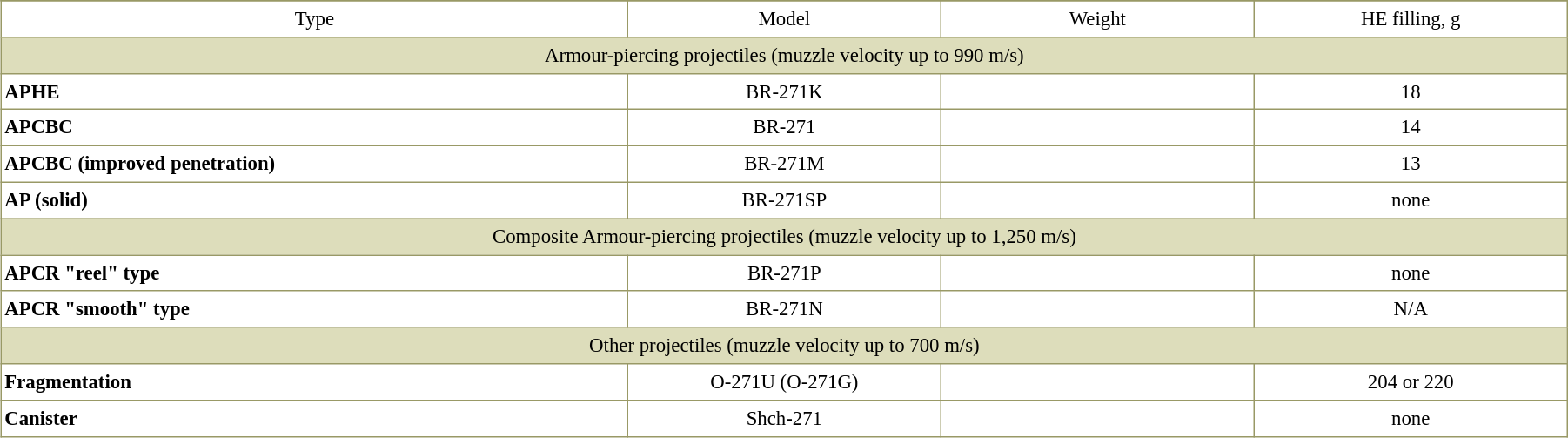<table border=0 cellspacing=0 cellpadding=2 style="margin:0 0 .5em 1em; width:95%; background:#fff; border-collapse:collapse; border:1px solid #996; line-height:1.5; font-size:95%">
<tr>
</tr>
<tr style="vertical-align:top; text-align:center; border:1px solid #996;">
<td width="40%"  style="border:1px solid #996">Type</td>
<td width="20%"  style="border:1px solid #996">Model</td>
<td width="20%"  style="border:1px solid #996">Weight</td>
<td width="20%"  style="border:1px solid #996">HE filling, g</td>
</tr>
<tr style="vertical-align:top; text-align:center; border:1px solid #996; background-color:#ddb;">
<td colspan="4">Armour-piercing projectiles (muzzle velocity up to 990 m/s)</td>
</tr>
<tr style="vertical-align:top; text-align:center;">
<th style="border:1px solid #996; text-align:left">APHE</th>
<td style="border:1px solid #996">BR-271K</td>
<td style="border:1px solid #996"></td>
<td style="border:1px solid #996">18</td>
</tr>
<tr style="vertical-align:top; text-align:center;">
<th style="border:1px solid #996; text-align:left">APCBC</th>
<td style="border:1px solid #996">BR-271</td>
<td style="border:1px solid #996"></td>
<td style="border:1px solid #996">14</td>
</tr>
<tr style="vertical-align:top; text-align:center;">
<th style="border:1px solid #996; text-align:left">APCBC (improved penetration)</th>
<td style="border:1px solid #996">BR-271M</td>
<td style="border:1px solid #996"></td>
<td style="border:1px solid #996">13</td>
</tr>
<tr style="vertical-align:top; text-align:center;">
<th style="border:1px solid #996; text-align:left">AP (solid)</th>
<td style="border:1px solid #996">BR-271SP</td>
<td style="border:1px solid #996"></td>
<td style="border:1px solid #996">none</td>
</tr>
<tr style="vertical-align:top; text-align:center; border:1px solid #996; background-color:#ddb;">
<td colspan="4">Composite Armour-piercing projectiles (muzzle velocity up to 1,250 m/s)</td>
</tr>
<tr style="vertical-align:top; text-align:center;">
<th style="border:1px solid #996; text-align:left">APCR "reel" type</th>
<td style="border:1px solid #996">BR-271P</td>
<td style="border:1px solid #996"></td>
<td style="border:1px solid #996">none</td>
</tr>
<tr style="vertical-align:top; text-align:center;">
<th style="border:1px solid #996; text-align:left">APCR "smooth" type</th>
<td style="border:1px solid #996">BR-271N</td>
<td style="border:1px solid #996"></td>
<td style="border:1px solid #996">N/A</td>
</tr>
<tr style="vertical-align:top; text-align:center; border:1px solid #996; background-color:#ddb;">
<td colspan="4">Other projectiles (muzzle velocity up to 700 m/s)</td>
</tr>
<tr style="vertical-align:top; text-align:center;">
<th style="border:1px solid #996; text-align:left">Fragmentation</th>
<td style="border:1px solid #996">O-271U (O-271G)</td>
<td style="border:1px solid #996"></td>
<td style="border:1px solid #996">204 or 220</td>
</tr>
<tr style="vertical-align:top; text-align:center;">
<th style="border:1px solid #996; text-align:left">Canister</th>
<td style="border:1px solid #996">Shch-271</td>
<td style="border:1px solid #996"></td>
<td style="border:1px solid #996">none</td>
</tr>
</table>
